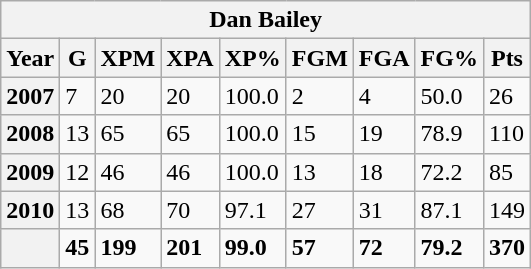<table class="wikitable sortable">
<tr>
<th colspan="9">Dan Bailey</th>
</tr>
<tr>
<th>Year</th>
<th>G</th>
<th>XPM</th>
<th>XPA</th>
<th>XP%</th>
<th>FGM</th>
<th>FGA</th>
<th>FG%</th>
<th>Pts</th>
</tr>
<tr>
<th>2007</th>
<td>7</td>
<td>20</td>
<td>20</td>
<td>100.0</td>
<td>2</td>
<td>4</td>
<td>50.0</td>
<td>26</td>
</tr>
<tr>
<th>2008</th>
<td>13</td>
<td>65</td>
<td>65</td>
<td>100.0</td>
<td>15</td>
<td>19</td>
<td>78.9</td>
<td>110</td>
</tr>
<tr>
<th>2009</th>
<td>12</td>
<td>46</td>
<td>46</td>
<td>100.0</td>
<td>13</td>
<td>18</td>
<td>72.2</td>
<td>85</td>
</tr>
<tr>
<th>2010</th>
<td>13</td>
<td>68</td>
<td>70</td>
<td>97.1</td>
<td>27</td>
<td>31</td>
<td>87.1</td>
<td>149</td>
</tr>
<tr>
<th></th>
<td><strong>45</strong></td>
<td><strong>199</strong></td>
<td><strong>201</strong></td>
<td><strong>99.0</strong></td>
<td><strong>57</strong></td>
<td><strong>72</strong></td>
<td><strong>79.2</strong></td>
<td><strong>370</strong></td>
</tr>
</table>
